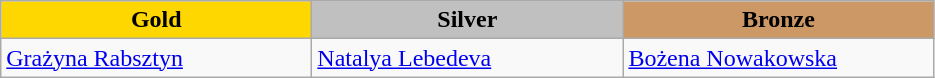<table class="wikitable" style="text-align:left">
<tr align="center">
<td width=200 bgcolor=gold><strong>Gold</strong></td>
<td width=200 bgcolor=silver><strong>Silver</strong></td>
<td width=200 bgcolor=CC9966><strong>Bronze</strong></td>
</tr>
<tr>
<td><a href='#'>Grażyna Rabsztyn</a><br><em></em></td>
<td><a href='#'>Natalya Lebedeva</a><br><em></em></td>
<td><a href='#'>Bożena Nowakowska</a><br><em></em></td>
</tr>
</table>
